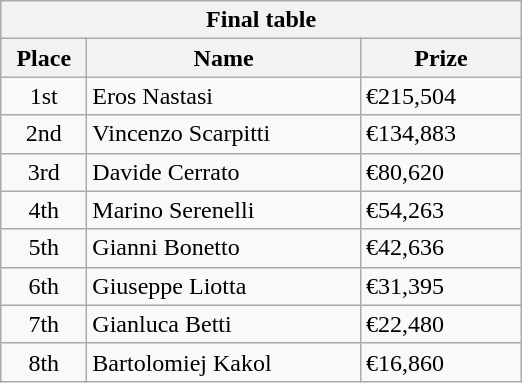<table class="wikitable">
<tr>
<th colspan="3">Final table</th>
</tr>
<tr>
<th style="width:50px;">Place</th>
<th style="width:175px;">Name</th>
<th style="width:100px;">Prize</th>
</tr>
<tr>
<td style="text-align:center;">1st</td>
<td> Eros Nastasi</td>
<td>€215,504</td>
</tr>
<tr>
<td style="text-align:center;">2nd</td>
<td> Vincenzo Scarpitti</td>
<td>€134,883</td>
</tr>
<tr>
<td style="text-align:center;">3rd</td>
<td> Davide Cerrato</td>
<td>€80,620</td>
</tr>
<tr>
<td style="text-align:center;">4th</td>
<td> Marino Serenelli</td>
<td>€54,263</td>
</tr>
<tr>
<td style="text-align:center;">5th</td>
<td> Gianni Bonetto</td>
<td>€42,636</td>
</tr>
<tr>
<td style="text-align:center;">6th</td>
<td> Giuseppe Liotta</td>
<td>€31,395</td>
</tr>
<tr>
<td style="text-align:center;">7th</td>
<td> Gianluca Betti</td>
<td>€22,480</td>
</tr>
<tr>
<td style="text-align:center;">8th</td>
<td> Bartolomiej Kakol</td>
<td>€16,860</td>
</tr>
</table>
